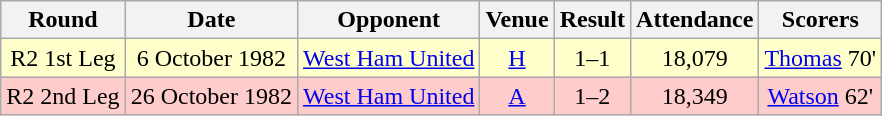<table class="wikitable" style="font-size:100%; text-align:center">
<tr>
<th>Round</th>
<th>Date</th>
<th>Opponent</th>
<th>Venue</th>
<th>Result</th>
<th>Attendance</th>
<th>Scorers</th>
</tr>
<tr style="background-color: #FFFFCC;">
<td>R2 1st Leg</td>
<td>6 October 1982</td>
<td><a href='#'>West Ham United</a></td>
<td><a href='#'>H</a></td>
<td>1–1</td>
<td>18,079</td>
<td><a href='#'>Thomas</a> 70'</td>
</tr>
<tr style="background-color: #FFCCCC;">
<td>R2 2nd Leg</td>
<td>26 October 1982</td>
<td><a href='#'>West Ham United</a></td>
<td><a href='#'>A</a></td>
<td>1–2</td>
<td>18,349</td>
<td><a href='#'>Watson</a> 62'</td>
</tr>
</table>
